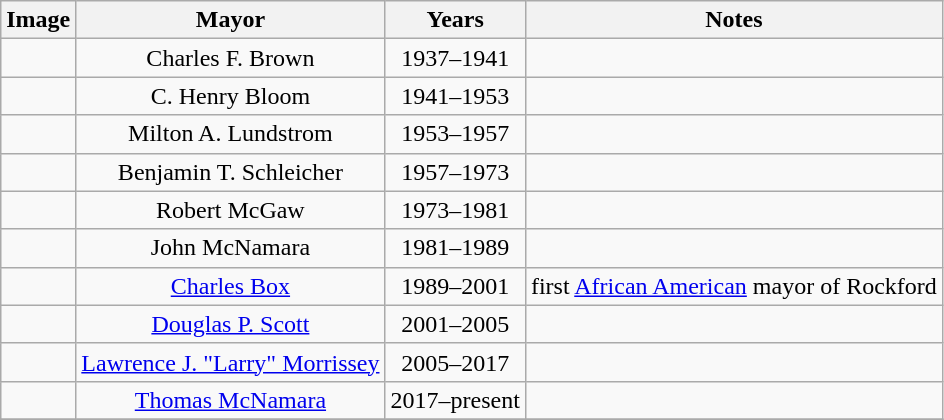<table class="wikitable" style="text-align:center">
<tr>
<th>Image</th>
<th>Mayor</th>
<th>Years</th>
<th>Notes</th>
</tr>
<tr>
<td></td>
<td>Charles F. Brown</td>
<td>1937–1941</td>
<td></td>
</tr>
<tr>
<td></td>
<td>C. Henry Bloom</td>
<td>1941–1953</td>
<td></td>
</tr>
<tr>
<td></td>
<td>Milton A. Lundstrom</td>
<td>1953–1957</td>
<td></td>
</tr>
<tr>
<td></td>
<td>Benjamin T. Schleicher</td>
<td>1957–1973</td>
<td></td>
</tr>
<tr>
<td></td>
<td>Robert McGaw</td>
<td>1973–1981</td>
<td></td>
</tr>
<tr>
<td></td>
<td>John McNamara</td>
<td>1981–1989</td>
<td></td>
</tr>
<tr>
<td></td>
<td><a href='#'>Charles Box</a></td>
<td>1989–2001</td>
<td>first <a href='#'>African American</a> mayor of Rockford</td>
</tr>
<tr>
<td></td>
<td><a href='#'>Douglas P. Scott</a></td>
<td>2001–2005</td>
<td></td>
</tr>
<tr>
<td></td>
<td><a href='#'>Lawrence J. "Larry" Morrissey</a></td>
<td>2005–2017</td>
<td></td>
</tr>
<tr>
<td></td>
<td><a href='#'>Thomas McNamara</a></td>
<td>2017–present</td>
<td></td>
</tr>
<tr>
</tr>
</table>
